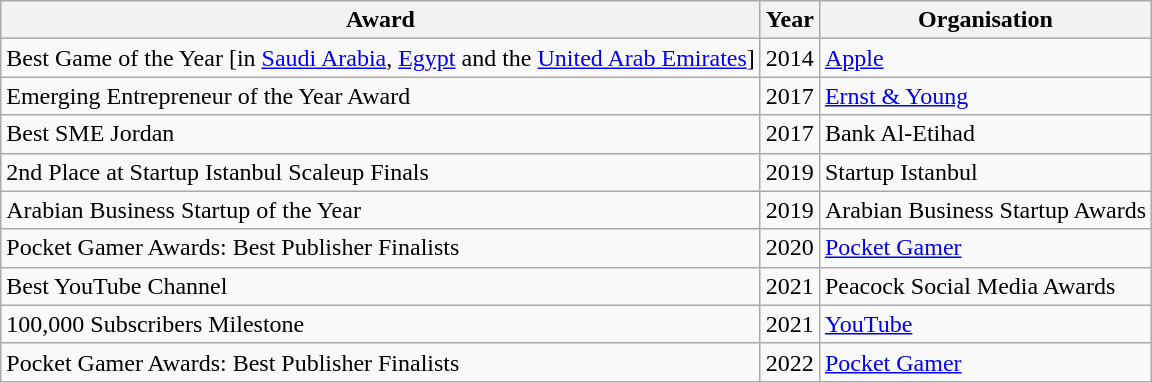<table class="wikitable">
<tr>
<th>Award</th>
<th>Year</th>
<th>Organisation</th>
</tr>
<tr>
<td>Best Game of the Year [in <a href='#'>Saudi Arabia</a>, <a href='#'>Egypt</a> and the <a href='#'>United Arab Emirates</a>]</td>
<td>2014</td>
<td><a href='#'>Apple</a></td>
</tr>
<tr>
<td>Emerging Entrepreneur of the Year Award</td>
<td>2017</td>
<td><a href='#'>Ernst & Young</a></td>
</tr>
<tr>
<td>Best SME Jordan</td>
<td>2017</td>
<td>Bank Al-Etihad</td>
</tr>
<tr>
<td>2nd Place at Startup Istanbul Scaleup Finals</td>
<td>2019</td>
<td>Startup Istanbul</td>
</tr>
<tr>
<td>Arabian Business Startup of the Year</td>
<td>2019</td>
<td>Arabian Business Startup Awards</td>
</tr>
<tr>
<td>Pocket Gamer Awards: Best Publisher Finalists</td>
<td>2020</td>
<td><a href='#'>Pocket Gamer</a></td>
</tr>
<tr>
<td>Best YouTube Channel</td>
<td>2021</td>
<td>Peacock Social Media Awards</td>
</tr>
<tr>
<td>100,000 Subscribers Milestone</td>
<td>2021</td>
<td><a href='#'>YouTube</a></td>
</tr>
<tr>
<td>Pocket Gamer Awards: Best Publisher Finalists</td>
<td>2022</td>
<td><a href='#'>Pocket Gamer</a></td>
</tr>
</table>
